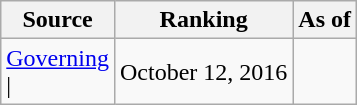<table class="wikitable" style="text-align:center">
<tr>
<th>Source</th>
<th>Ranking</th>
<th>As of</th>
</tr>
<tr>
<td style="text-align:left"><a href='#'>Governing</a><br>| </td>
<td>October 12, 2016</td>
</tr>
</table>
